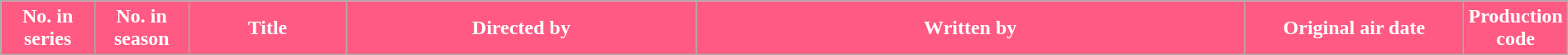<table class="wikitable plainrowheaders" border="1" style="width:100%;">
<tr>
<th style="background-color: #FF5A83; color: #ffffff;" width=6%>No. in<br>series</th>
<th style="background-color: #FF5A83; color: #ffffff;" width=6%>No. in<br>season</th>
<th style="background-color: #FF5A83; color: #ffffff;">Title</th>
<th style="background-color: #FF5A83; color: #ffffff;">Directed by</th>
<th style="background-color: #FF5A83; color: #ffffff;" width=35%>Written by</th>
<th style="background-color: #FF5A83; color: #ffffff;" width=14%>Original air date</th>
<th style="background-color: #FF5A83; color: #ffffff;" width=1%>Production code<br>














</th>
</tr>
</table>
